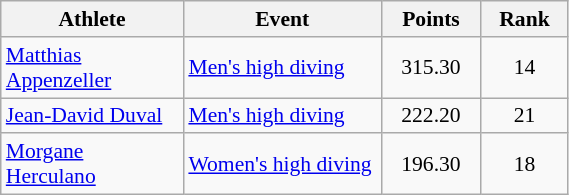<table class="wikitable" style="font-size:90%; width:30%;">
<tr>
<th width=115>Athlete</th>
<th width=125>Event</th>
<th>Points</th>
<th>Rank</th>
</tr>
<tr align=center>
<td align=left><a href='#'>Matthias Appenzeller</a></td>
<td align=left><a href='#'>Men's high diving</a></td>
<td>315.30</td>
<td>14</td>
</tr>
<tr align=center>
<td align=left><a href='#'>Jean-David Duval</a></td>
<td align=left><a href='#'>Men's high diving</a></td>
<td>222.20</td>
<td>21</td>
</tr>
<tr align=center>
<td align=left><a href='#'>Morgane Herculano</a></td>
<td align=left><a href='#'>Women's high diving</a></td>
<td>196.30</td>
<td>18</td>
</tr>
</table>
